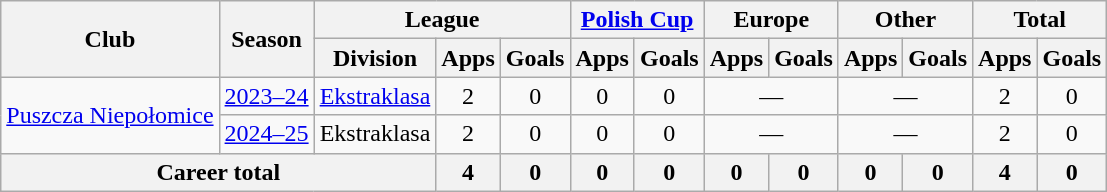<table class="wikitable" style="text-align: center;">
<tr>
<th rowspan="2">Club</th>
<th rowspan="2">Season</th>
<th colspan="3">League</th>
<th colspan="2"><a href='#'>Polish Cup</a></th>
<th colspan="2">Europe</th>
<th colspan="2">Other</th>
<th colspan="2">Total</th>
</tr>
<tr>
<th>Division</th>
<th>Apps</th>
<th>Goals</th>
<th>Apps</th>
<th>Goals</th>
<th>Apps</th>
<th>Goals</th>
<th>Apps</th>
<th>Goals</th>
<th>Apps</th>
<th>Goals</th>
</tr>
<tr>
<td rowspan="2"><a href='#'>Puszcza Niepołomice</a></td>
<td><a href='#'>2023–24</a></td>
<td><a href='#'>Ekstraklasa</a></td>
<td>2</td>
<td>0</td>
<td>0</td>
<td>0</td>
<td colspan="2">—</td>
<td colspan="2">—</td>
<td>2</td>
<td>0</td>
</tr>
<tr>
<td><a href='#'>2024–25</a></td>
<td>Ekstraklasa</td>
<td>2</td>
<td>0</td>
<td>0</td>
<td>0</td>
<td colspan="2">—</td>
<td colspan="2">—</td>
<td>2</td>
<td>0</td>
</tr>
<tr>
<th colspan="3">Career total</th>
<th>4</th>
<th>0</th>
<th>0</th>
<th>0</th>
<th>0</th>
<th>0</th>
<th>0</th>
<th>0</th>
<th>4</th>
<th>0</th>
</tr>
</table>
